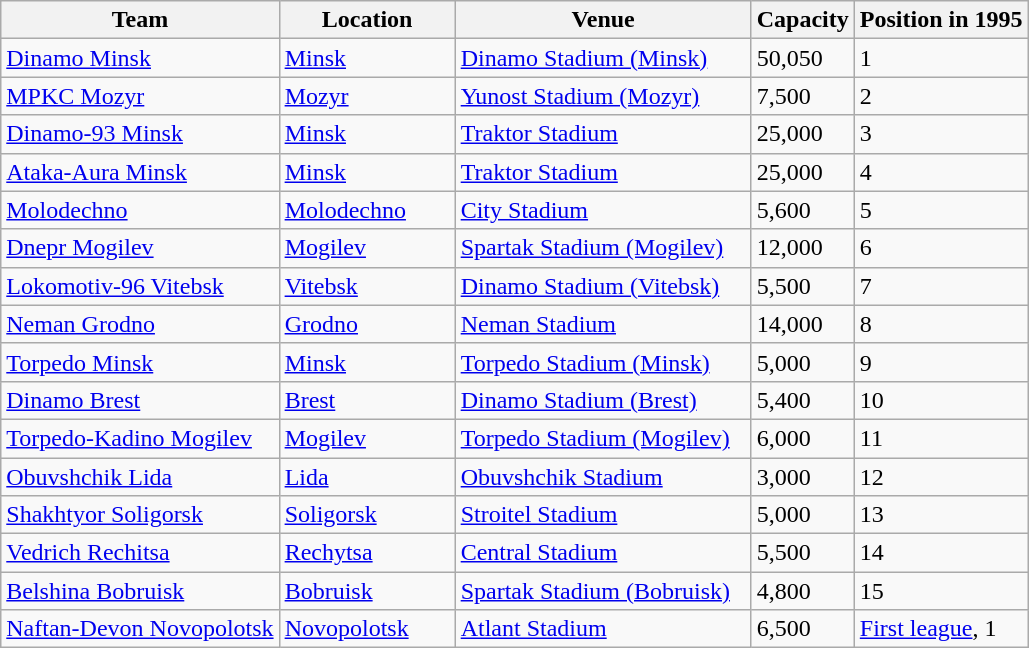<table class="wikitable sortable" style="text-align:left">
<tr>
<th>Team</th>
<th>Location</th>
<th>Venue</th>
<th>Capacity</th>
<th>Position in 1995</th>
</tr>
<tr>
<td><a href='#'>Dinamo Minsk</a></td>
<td width=110><a href='#'>Minsk</a></td>
<td width=170><a href='#'>Dinamo Stadium (Minsk)</a></td>
<td>50,050</td>
<td>1</td>
</tr>
<tr>
<td><a href='#'>MPKC Mozyr</a></td>
<td><a href='#'>Mozyr</a></td>
<td><a href='#'>Yunost Stadium (Mozyr)</a></td>
<td>7,500</td>
<td>2</td>
</tr>
<tr>
<td><a href='#'>Dinamo-93 Minsk</a></td>
<td><a href='#'>Minsk</a></td>
<td><a href='#'>Traktor Stadium</a></td>
<td>25,000</td>
<td>3</td>
</tr>
<tr>
<td><a href='#'>Ataka-Aura Minsk</a></td>
<td><a href='#'>Minsk</a></td>
<td><a href='#'>Traktor Stadium</a></td>
<td>25,000</td>
<td>4</td>
</tr>
<tr>
<td><a href='#'>Molodechno</a></td>
<td><a href='#'>Molodechno</a></td>
<td><a href='#'>City Stadium</a></td>
<td>5,600</td>
<td>5</td>
</tr>
<tr>
<td><a href='#'>Dnepr Mogilev</a></td>
<td><a href='#'>Mogilev</a></td>
<td width=190><a href='#'>Spartak Stadium (Mogilev)</a></td>
<td>12,000</td>
<td>6</td>
</tr>
<tr>
<td><a href='#'>Lokomotiv-96 Vitebsk</a></td>
<td><a href='#'>Vitebsk</a></td>
<td><a href='#'>Dinamo Stadium (Vitebsk)</a></td>
<td>5,500</td>
<td>7</td>
</tr>
<tr>
<td><a href='#'>Neman Grodno</a></td>
<td><a href='#'>Grodno</a></td>
<td><a href='#'>Neman Stadium</a></td>
<td>14,000</td>
<td>8</td>
</tr>
<tr>
<td><a href='#'>Torpedo Minsk</a></td>
<td><a href='#'>Minsk</a></td>
<td><a href='#'>Torpedo Stadium (Minsk)</a></td>
<td>5,000</td>
<td>9</td>
</tr>
<tr>
<td><a href='#'>Dinamo Brest</a></td>
<td><a href='#'>Brest</a></td>
<td><a href='#'>Dinamo Stadium (Brest)</a></td>
<td>5,400</td>
<td>10</td>
</tr>
<tr>
<td><a href='#'>Torpedo-Kadino Mogilev</a></td>
<td><a href='#'>Mogilev</a></td>
<td><a href='#'>Torpedo Stadium (Mogilev)</a></td>
<td>6,000</td>
<td>11</td>
</tr>
<tr>
<td><a href='#'>Obuvshchik Lida</a></td>
<td><a href='#'>Lida</a></td>
<td><a href='#'>Obuvshchik Stadium</a></td>
<td>3,000</td>
<td>12</td>
</tr>
<tr>
<td><a href='#'>Shakhtyor Soligorsk</a></td>
<td><a href='#'>Soligorsk</a></td>
<td><a href='#'>Stroitel Stadium</a></td>
<td>5,000</td>
<td>13</td>
</tr>
<tr>
<td><a href='#'>Vedrich Rechitsa</a></td>
<td><a href='#'>Rechytsa</a></td>
<td><a href='#'>Central Stadium</a></td>
<td>5,500</td>
<td>14</td>
</tr>
<tr>
<td><a href='#'>Belshina Bobruisk</a></td>
<td><a href='#'>Bobruisk</a></td>
<td><a href='#'>Spartak Stadium (Bobruisk)</a></td>
<td>4,800</td>
<td>15</td>
</tr>
<tr>
<td><a href='#'>Naftan-Devon Novopolotsk</a></td>
<td><a href='#'>Novopolotsk</a></td>
<td><a href='#'>Atlant Stadium</a></td>
<td>6,500</td>
<td><a href='#'>First league</a>, 1</td>
</tr>
</table>
